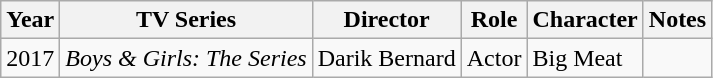<table class="wikitable sortable">
<tr>
<th>Year</th>
<th>TV Series</th>
<th>Director</th>
<th>Role</th>
<th>Character</th>
<th>Notes</th>
</tr>
<tr>
<td>2017</td>
<td><em>Boys & Girls: The Series</em></td>
<td>Darik Bernard</td>
<td>Actor</td>
<td>Big Meat</td>
<td></td>
</tr>
</table>
